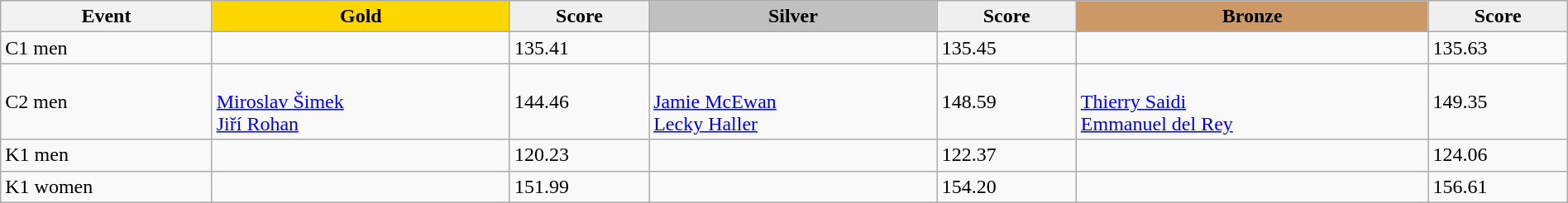<table class="wikitable" width=100%>
<tr>
<th>Event</th>
<td align=center bgcolor="gold"><strong>Gold</strong></td>
<td align=center bgcolor="EFEFEF"><strong>Score</strong></td>
<td align=center bgcolor="silver"><strong>Silver</strong></td>
<td align=center bgcolor="EFEFEF"><strong>Score</strong></td>
<td align=center bgcolor="CC9966"><strong>Bronze</strong></td>
<td align=center bgcolor="EFEFEF"><strong>Score</strong></td>
</tr>
<tr>
<td>C1 men</td>
<td></td>
<td>135.41</td>
<td></td>
<td>135.45</td>
<td></td>
<td>135.63</td>
</tr>
<tr>
<td>C2 men</td>
<td><br><a href='#'>Miroslav Šimek</a><br><a href='#'>Jiří Rohan</a></td>
<td>144.46</td>
<td><br><a href='#'>Jamie McEwan</a><br><a href='#'>Lecky Haller</a></td>
<td>148.59</td>
<td><br><a href='#'>Thierry Saidi</a><br><a href='#'>Emmanuel del Rey</a></td>
<td>149.35</td>
</tr>
<tr>
<td>K1 men</td>
<td></td>
<td>120.23</td>
<td></td>
<td>122.37</td>
<td></td>
<td>124.06</td>
</tr>
<tr>
<td>K1 women</td>
<td></td>
<td>151.99</td>
<td></td>
<td>154.20</td>
<td></td>
<td>156.61</td>
</tr>
</table>
